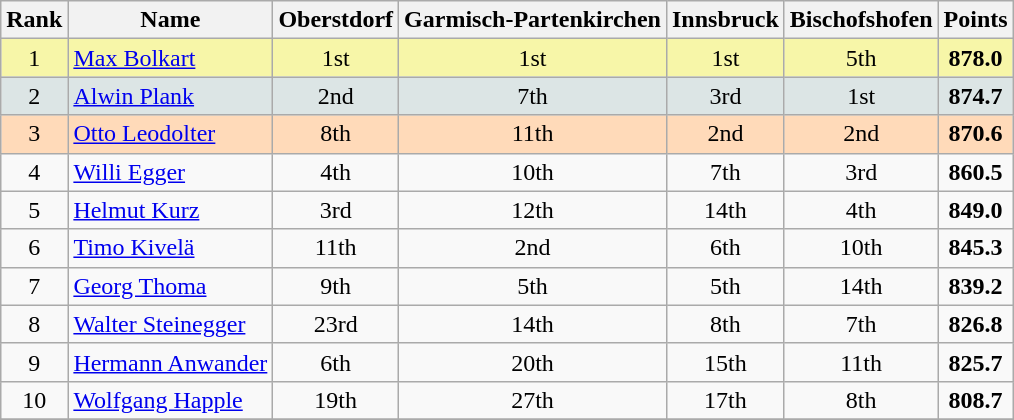<table class="wikitable sortable">
<tr>
<th align=Center>Rank</th>
<th>Name</th>
<th>Oberstdorf</th>
<th>Garmisch-Partenkirchen</th>
<th>Innsbruck</th>
<th>Bischofshofen</th>
<th>Points</th>
</tr>
<tr style="background:#F7F6A8">
<td align=center>1</td>
<td> <a href='#'>Max Bolkart</a></td>
<td align=center>1st</td>
<td align=center>1st</td>
<td align=center>1st</td>
<td align=center>5th</td>
<td align=center><strong>878.0</strong></td>
</tr>
<tr style="background: #DCE5E5;">
<td align=center>2</td>
<td> <a href='#'>Alwin Plank</a></td>
<td align=center>2nd</td>
<td align=center>7th</td>
<td align=center>3rd</td>
<td align=center>1st</td>
<td align=center><strong>874.7</strong></td>
</tr>
<tr style="background: #FFDAB9;">
<td align=center>3</td>
<td> <a href='#'>Otto Leodolter</a></td>
<td align=center>8th</td>
<td align=center>11th</td>
<td align=center>2nd</td>
<td align=center>2nd</td>
<td align=center><strong>870.6</strong></td>
</tr>
<tr>
<td align=center>4</td>
<td> <a href='#'>Willi Egger</a></td>
<td align=center>4th</td>
<td align=center>10th</td>
<td align=center>7th</td>
<td align=center>3rd</td>
<td align=center><strong>860.5</strong></td>
</tr>
<tr>
<td align=center>5</td>
<td> <a href='#'>Helmut Kurz</a></td>
<td align=center>3rd</td>
<td align=center>12th</td>
<td align=center>14th</td>
<td align=center>4th</td>
<td align=center><strong>849.0</strong></td>
</tr>
<tr>
<td align=center>6</td>
<td> <a href='#'>Timo Kivelä</a></td>
<td align=center>11th</td>
<td align=center>2nd</td>
<td align=center>6th</td>
<td align=center>10th</td>
<td align=center><strong>845.3</strong></td>
</tr>
<tr>
<td align=center>7</td>
<td> <a href='#'>Georg Thoma</a></td>
<td align=center>9th</td>
<td align=center>5th</td>
<td align=center>5th</td>
<td align=center>14th</td>
<td align=center><strong>839.2</strong></td>
</tr>
<tr>
<td align=center>8</td>
<td> <a href='#'>Walter Steinegger</a></td>
<td align=center>23rd</td>
<td align=center>14th</td>
<td align=center>8th</td>
<td align=center>7th</td>
<td align=center><strong>826.8</strong></td>
</tr>
<tr>
<td align=center>9</td>
<td> <a href='#'>Hermann Anwander</a></td>
<td align=center>6th</td>
<td align=center>20th</td>
<td align=center>15th</td>
<td align=center>11th</td>
<td align=center><strong>825.7</strong></td>
</tr>
<tr>
<td align=center>10</td>
<td> <a href='#'>Wolfgang Happle</a></td>
<td align=center>19th</td>
<td align=center>27th</td>
<td align=center>17th</td>
<td align=center>8th</td>
<td align=center><strong>808.7</strong></td>
</tr>
<tr>
</tr>
</table>
